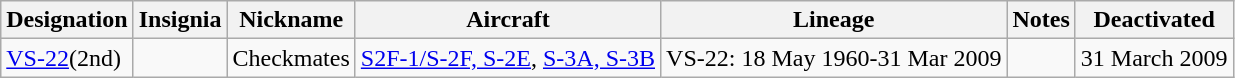<table class="wikitable">
<tr>
<th>Designation</th>
<th>Insignia</th>
<th>Nickname</th>
<th>Aircraft</th>
<th>Lineage</th>
<th>Notes</th>
<th>Deactivated</th>
</tr>
<tr>
<td><a href='#'>VS-22</a>(2nd)</td>
<td></td>
<td>Checkmates</td>
<td><a href='#'>S2F-1/S-2F, S-2E</a>, <a href='#'>S-3A, S-3B</a></td>
<td style="white-space: nowrap;">VS-22: 18 May 1960-31 Mar 2009</td>
<td></td>
<td>31 March 2009</td>
</tr>
</table>
